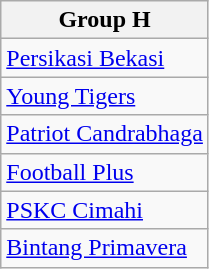<table class="wikitable">
<tr>
<th><strong>Group H</strong></th>
</tr>
<tr>
<td><a href='#'>Persikasi Bekasi</a></td>
</tr>
<tr>
<td><a href='#'>Young Tigers</a></td>
</tr>
<tr>
<td><a href='#'>Patriot Candrabhaga</a></td>
</tr>
<tr>
<td><a href='#'>Football Plus</a></td>
</tr>
<tr>
<td><a href='#'>PSKC Cimahi</a></td>
</tr>
<tr>
<td><a href='#'>Bintang Primavera</a></td>
</tr>
</table>
